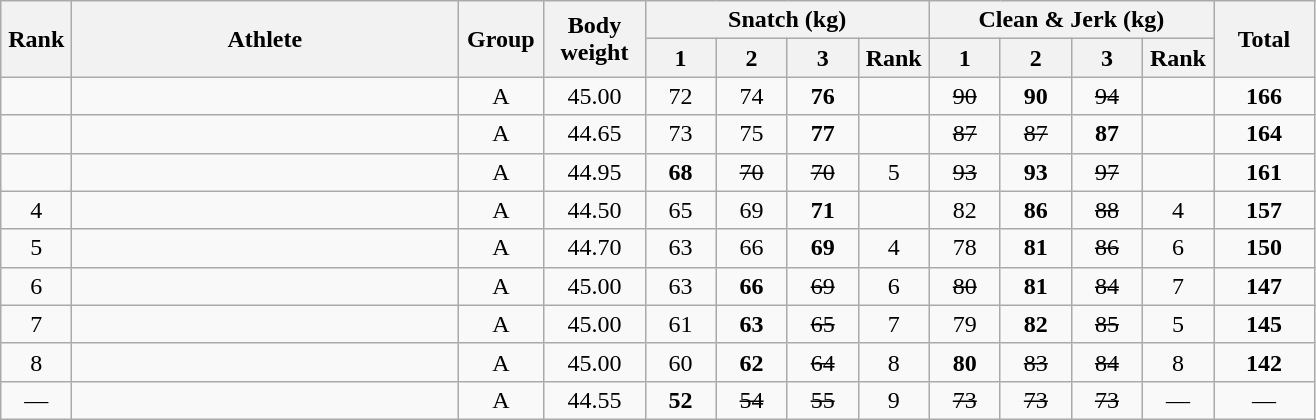<table class = "wikitable" style="text-align:center;">
<tr>
<th rowspan=2 width=40>Rank</th>
<th rowspan=2 width=250>Athlete</th>
<th rowspan=2 width=50>Group</th>
<th rowspan=2 width=60>Body weight</th>
<th colspan=4>Snatch (kg)</th>
<th colspan=4>Clean & Jerk (kg)</th>
<th rowspan=2 width=60>Total</th>
</tr>
<tr>
<th width=40>1</th>
<th width=40>2</th>
<th width=40>3</th>
<th width=40>Rank</th>
<th width=40>1</th>
<th width=40>2</th>
<th width=40>3</th>
<th width=40>Rank</th>
</tr>
<tr>
<td></td>
<td align=left></td>
<td>A</td>
<td>45.00</td>
<td>72</td>
<td>74</td>
<td><strong>76</strong></td>
<td></td>
<td><s>90</s></td>
<td><strong>90</strong></td>
<td><s>94</s></td>
<td></td>
<td><strong>166</strong></td>
</tr>
<tr>
<td></td>
<td align=left></td>
<td>A</td>
<td>44.65</td>
<td>73</td>
<td>75</td>
<td><strong>77</strong></td>
<td></td>
<td><s>87</s></td>
<td><s>87</s></td>
<td><strong>87</strong></td>
<td></td>
<td><strong>164</strong></td>
</tr>
<tr>
<td></td>
<td align=left></td>
<td>A</td>
<td>44.95</td>
<td><strong>68</strong></td>
<td><s>70</s></td>
<td><s>70</s></td>
<td>5</td>
<td><s>93</s></td>
<td><strong>93</strong></td>
<td><s>97</s></td>
<td></td>
<td><strong>161</strong></td>
</tr>
<tr>
<td>4</td>
<td align=left></td>
<td>A</td>
<td>44.50</td>
<td>65</td>
<td>69</td>
<td><strong>71</strong></td>
<td></td>
<td>82</td>
<td><strong>86</strong></td>
<td><s>88</s></td>
<td>4</td>
<td><strong>157</strong></td>
</tr>
<tr>
<td>5</td>
<td align=left></td>
<td>A</td>
<td>44.70</td>
<td>63</td>
<td>66</td>
<td><strong>69</strong></td>
<td>4</td>
<td>78</td>
<td><strong>81</strong></td>
<td><s>86</s></td>
<td>6</td>
<td><strong>150</strong></td>
</tr>
<tr>
<td>6</td>
<td align=left></td>
<td>A</td>
<td>45.00</td>
<td>63</td>
<td><strong>66</strong></td>
<td><s>69</s></td>
<td>6</td>
<td><s>80</s></td>
<td><strong>81</strong></td>
<td><s>84</s></td>
<td>7</td>
<td><strong>147</strong></td>
</tr>
<tr>
<td>7</td>
<td align=left></td>
<td>A</td>
<td>45.00</td>
<td>61</td>
<td><strong>63</strong></td>
<td><s>65</s></td>
<td>7</td>
<td>79</td>
<td><strong>82</strong></td>
<td><s>85</s></td>
<td>5</td>
<td><strong>145</strong></td>
</tr>
<tr>
<td>8</td>
<td align=left></td>
<td>A</td>
<td>45.00</td>
<td>60</td>
<td><strong>62</strong></td>
<td><s>64</s></td>
<td>8</td>
<td><strong>80</strong></td>
<td><s>83</s></td>
<td><s>84</s></td>
<td>8</td>
<td><strong>142</strong></td>
</tr>
<tr>
<td>—</td>
<td align=left></td>
<td>A</td>
<td>44.55</td>
<td><strong>52</strong></td>
<td><s>54</s></td>
<td><s>55</s></td>
<td>9</td>
<td><s>73</s></td>
<td><s>73</s></td>
<td><s>73</s></td>
<td>—</td>
<td>—</td>
</tr>
</table>
